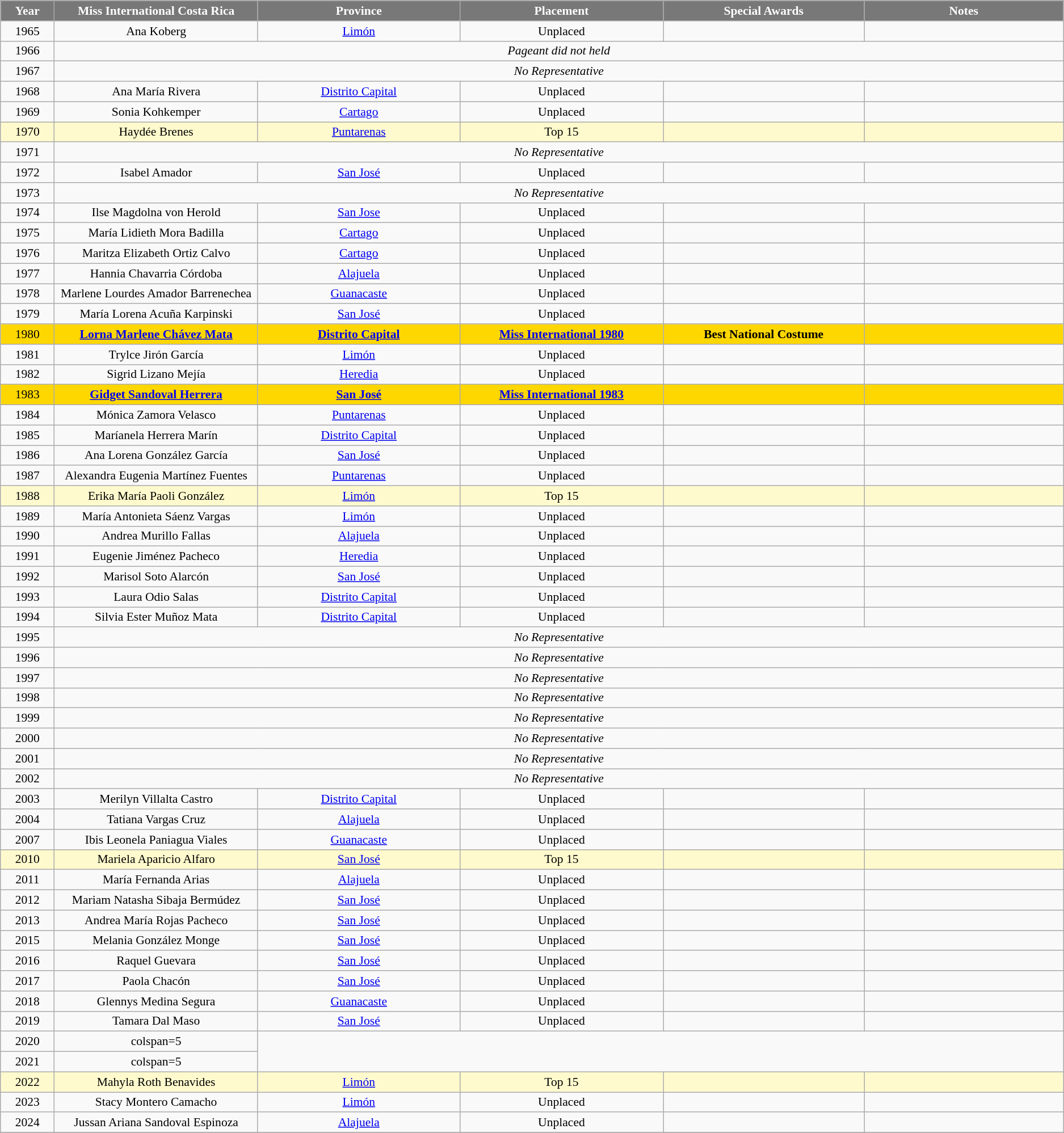<table class="wikitable sortable" style="font-size: 90%; text-align:center">
<tr>
<th width="60" style="background-color:#787878;color:#FFFFFF;">Year</th>
<th width="250" style="background-color:#787878;color:#FFFFFF;">Miss International Costa Rica</th>
<th width="250" style="background-color:#787878;color:#FFFFFF;">Province</th>
<th width="250" style="background-color:#787878;color:#FFFFFF;">Placement</th>
<th width="250" style="background-color:#787878;color:#FFFFFF;">Special Awards</th>
<th width="250" style="background-color:#787878;color:#FFFFFF;">Notes</th>
</tr>
<tr>
<td>1965</td>
<td>Ana Koberg</td>
<td><a href='#'>Limón</a></td>
<td>Unplaced</td>
<td></td>
<td></td>
</tr>
<tr>
<td>1966</td>
<td colspan="5" style="text-align:center;"><em>Pageant did not held</em></td>
</tr>
<tr>
<td>1967</td>
<td colspan="5" style="text-align:center;"><em>No Representative</em></td>
</tr>
<tr>
<td>1968</td>
<td>Ana María Rivera</td>
<td><a href='#'>Distrito Capital</a></td>
<td>Unplaced</td>
<td></td>
<td></td>
</tr>
<tr>
<td>1969</td>
<td>Sonia Kohkemper</td>
<td><a href='#'>Cartago</a></td>
<td>Unplaced</td>
<td></td>
<td></td>
</tr>
<tr style="background-color:#FFFACD;">
<td>1970</td>
<td>Haydée Brenes</td>
<td><a href='#'>Puntarenas</a></td>
<td>Top 15</td>
<td></td>
<td></td>
</tr>
<tr>
<td>1971</td>
<td colspan="5" style="text-align:center;"><em>No Representative</em></td>
</tr>
<tr>
<td>1972</td>
<td>Isabel Amador</td>
<td><a href='#'>San José</a></td>
<td>Unplaced</td>
<td></td>
<td></td>
</tr>
<tr>
<td>1973</td>
<td colspan="5" style="text-align:center;"><em>No Representative</em></td>
</tr>
<tr>
<td>1974</td>
<td>Ilse Magdolna von Herold</td>
<td><a href='#'>San Jose</a></td>
<td>Unplaced</td>
<td></td>
<td></td>
</tr>
<tr>
<td>1975</td>
<td>María Lidieth Mora Badilla</td>
<td><a href='#'>Cartago</a></td>
<td>Unplaced</td>
<td></td>
<td></td>
</tr>
<tr>
<td>1976</td>
<td>Maritza Elizabeth Ortiz Calvo</td>
<td><a href='#'>Cartago</a></td>
<td>Unplaced</td>
<td></td>
<td></td>
</tr>
<tr>
<td>1977</td>
<td>Hannia Chavarria Córdoba</td>
<td><a href='#'>Alajuela</a></td>
<td>Unplaced</td>
<td></td>
<td></td>
</tr>
<tr>
<td>1978</td>
<td>Marlene Lourdes Amador Barrenechea</td>
<td><a href='#'>Guanacaste</a></td>
<td>Unplaced</td>
<td></td>
<td></td>
</tr>
<tr>
<td>1979</td>
<td>María Lorena Acuña Karpinski</td>
<td><a href='#'>San José</a></td>
<td>Unplaced</td>
<td></td>
<td></td>
</tr>
<tr style="background-color:gold;">
<td>1980</td>
<td><strong><a href='#'>Lorna Marlene Chávez Mata</a></strong></td>
<td><strong><a href='#'>Distrito Capital</a></strong></td>
<td><strong><a href='#'>Miss International 1980</a></strong></td>
<td><strong>Best National Costume</strong></td>
<td></td>
</tr>
<tr>
<td>1981</td>
<td>Trylce Jirón García</td>
<td><a href='#'>Limón</a></td>
<td>Unplaced</td>
<td></td>
<td></td>
</tr>
<tr>
<td>1982</td>
<td>Sigrid Lizano Mejía</td>
<td><a href='#'>Heredia</a></td>
<td>Unplaced</td>
<td></td>
<td></td>
</tr>
<tr style="background-color:gold;">
<td>1983</td>
<td><strong><a href='#'>Gidget Sandoval Herrera</a></strong></td>
<td><strong><a href='#'>San José</a></strong></td>
<td><strong><a href='#'>Miss International 1983</a></strong></td>
<td></td>
<td></td>
</tr>
<tr>
<td>1984</td>
<td>Mónica Zamora Velasco</td>
<td><a href='#'>Puntarenas</a></td>
<td>Unplaced</td>
<td></td>
<td></td>
</tr>
<tr>
<td>1985</td>
<td>Maríanela Herrera Marín</td>
<td><a href='#'>Distrito Capital</a></td>
<td>Unplaced</td>
<td></td>
<td></td>
</tr>
<tr>
<td>1986</td>
<td>Ana Lorena González García</td>
<td><a href='#'>San José</a></td>
<td>Unplaced</td>
<td></td>
<td></td>
</tr>
<tr>
<td>1987</td>
<td>Alexandra Eugenia Martínez Fuentes</td>
<td><a href='#'>Puntarenas</a></td>
<td>Unplaced</td>
<td></td>
<td></td>
</tr>
<tr style="background-color:#FFFACD;">
<td>1988</td>
<td>Erika María Paoli González</td>
<td><a href='#'>Limón</a></td>
<td>Top 15</td>
<td></td>
<td></td>
</tr>
<tr>
<td>1989</td>
<td>María Antonieta Sáenz Vargas</td>
<td><a href='#'>Limón</a></td>
<td>Unplaced</td>
<td></td>
<td></td>
</tr>
<tr>
<td>1990</td>
<td>Andrea Murillo Fallas</td>
<td><a href='#'>Alajuela</a></td>
<td>Unplaced</td>
<td></td>
<td></td>
</tr>
<tr>
<td>1991</td>
<td>Eugenie Jiménez Pacheco</td>
<td><a href='#'>Heredia</a></td>
<td>Unplaced</td>
<td></td>
<td></td>
</tr>
<tr>
<td>1992</td>
<td>Marisol Soto Alarcón</td>
<td><a href='#'>San José</a></td>
<td>Unplaced</td>
<td></td>
<td></td>
</tr>
<tr>
<td>1993</td>
<td>Laura Odio Salas</td>
<td><a href='#'>Distrito Capital</a></td>
<td>Unplaced</td>
<td></td>
<td></td>
</tr>
<tr>
<td>1994</td>
<td>Silvia Ester Muñoz Mata</td>
<td><a href='#'>Distrito Capital</a></td>
<td>Unplaced</td>
<td></td>
<td></td>
</tr>
<tr>
<td>1995</td>
<td colspan="5" style="text-align:center;"><em>No Representative</em></td>
</tr>
<tr>
<td>1996</td>
<td colspan="5" style="text-align:center;"><em>No Representative</em></td>
</tr>
<tr>
<td>1997</td>
<td colspan="5" style="text-align:center;"><em>No Representative</em></td>
</tr>
<tr>
<td>1998</td>
<td colspan="5" style="text-align:center;"><em>No Representative</em></td>
</tr>
<tr>
<td>1999</td>
<td colspan="5" style="text-align:center;"><em>No Representative</em></td>
</tr>
<tr>
<td>2000</td>
<td colspan="5" style="text-align:center;"><em>No Representative</em></td>
</tr>
<tr>
<td>2001</td>
<td colspan="5" style="text-align:center;"><em>No Representative</em></td>
</tr>
<tr>
<td>2002</td>
<td colspan="5" style="text-align:center;"><em>No Representative</em></td>
</tr>
<tr>
<td>2003</td>
<td>Merilyn Villalta Castro</td>
<td><a href='#'>Distrito Capital</a></td>
<td>Unplaced</td>
<td></td>
<td></td>
</tr>
<tr>
<td>2004</td>
<td>Tatiana Vargas Cruz</td>
<td><a href='#'>Alajuela</a></td>
<td>Unplaced</td>
<td></td>
<td></td>
</tr>
<tr>
<td>2007</td>
<td>Ibis Leonela Paniagua Viales</td>
<td><a href='#'>Guanacaste</a></td>
<td>Unplaced</td>
<td></td>
<td></td>
</tr>
<tr style="background-color:#FFFACD;">
<td>2010</td>
<td>Mariela Aparicio Alfaro</td>
<td><a href='#'>San José</a></td>
<td>Top 15</td>
<td></td>
<td></td>
</tr>
<tr>
<td>2011</td>
<td>María Fernanda Arias</td>
<td><a href='#'>Alajuela</a></td>
<td>Unplaced</td>
<td></td>
<td></td>
</tr>
<tr>
<td>2012</td>
<td>Mariam Natasha Sibaja Bermúdez</td>
<td><a href='#'>San José</a></td>
<td>Unplaced</td>
<td></td>
<td></td>
</tr>
<tr>
<td>2013</td>
<td>Andrea María Rojas Pacheco</td>
<td><a href='#'>San José</a></td>
<td>Unplaced</td>
<td></td>
<td></td>
</tr>
<tr>
<td>2015</td>
<td>Melania González Monge</td>
<td><a href='#'>San José</a></td>
<td>Unplaced</td>
<td></td>
<td></td>
</tr>
<tr>
<td>2016</td>
<td>Raquel Guevara</td>
<td><a href='#'>San José</a></td>
<td>Unplaced</td>
<td></td>
<td></td>
</tr>
<tr>
<td>2017</td>
<td>Paola Chacón</td>
<td><a href='#'>San José</a></td>
<td>Unplaced</td>
<td></td>
<td></td>
</tr>
<tr>
<td>2018</td>
<td>Glennys Medina Segura</td>
<td><a href='#'>Guanacaste</a></td>
<td>Unplaced</td>
<td></td>
<td></td>
</tr>
<tr>
<td>2019</td>
<td>Tamara Dal Maso</td>
<td><a href='#'>San José</a></td>
<td>Unplaced</td>
<td></td>
<td></td>
</tr>
<tr>
<td>2020</td>
<td>colspan=5 </td>
</tr>
<tr>
<td>2021</td>
<td>colspan=5 </td>
</tr>
<tr style="background-color:#FFFACD;">
<td>2022</td>
<td>Mahyla Roth Benavides</td>
<td><a href='#'>Limón</a></td>
<td>Top 15</td>
<td></td>
<td></td>
</tr>
<tr>
<td>2023</td>
<td>Stacy Montero Camacho</td>
<td><a href='#'>Limón</a></td>
<td>Unplaced</td>
<td></td>
<td></td>
</tr>
<tr>
<td>2024</td>
<td>Jussan Ariana Sandoval Espinoza</td>
<td><a href='#'>Alajuela</a></td>
<td>Unplaced</td>
<td></td>
<td></td>
</tr>
<tr>
</tr>
</table>
